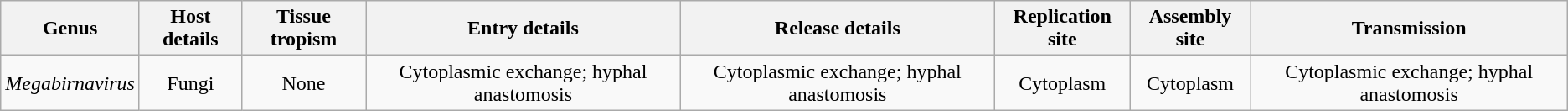<table class="wikitable sortable" style="text-align:center">
<tr>
<th>Genus</th>
<th>Host details</th>
<th>Tissue tropism</th>
<th>Entry details</th>
<th>Release details</th>
<th>Replication site</th>
<th>Assembly site</th>
<th>Transmission</th>
</tr>
<tr>
<td><em>Megabirnavirus</em></td>
<td>Fungi</td>
<td>None</td>
<td>Cytoplasmic exchange; hyphal anastomosis</td>
<td>Cytoplasmic exchange; hyphal anastomosis</td>
<td>Cytoplasm</td>
<td>Cytoplasm</td>
<td>Cytoplasmic exchange; hyphal anastomosis</td>
</tr>
</table>
